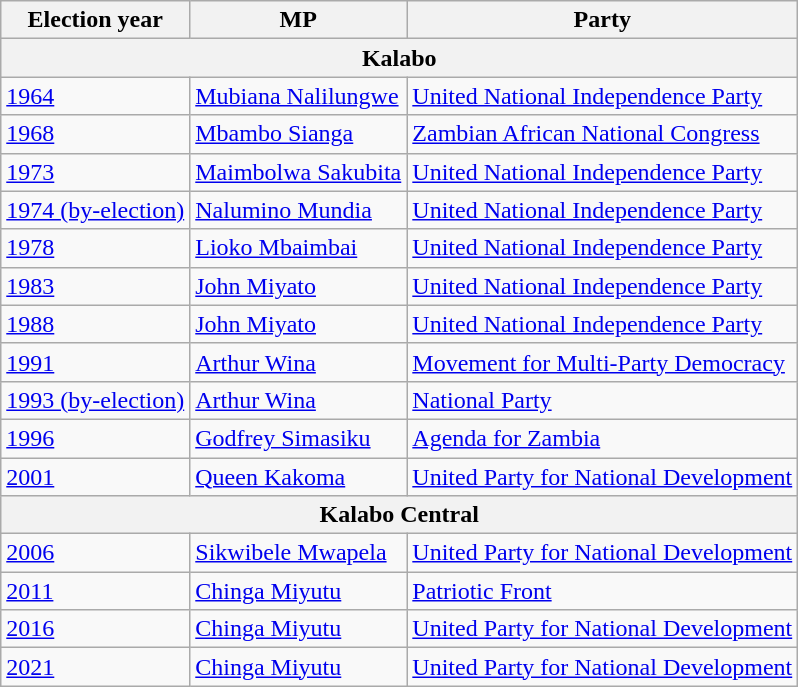<table class="wikitable">
<tr>
<th>Election year</th>
<th>MP</th>
<th>Party</th>
</tr>
<tr>
<th colspan="3">Kalabo</th>
</tr>
<tr>
<td><a href='#'>1964</a></td>
<td><a href='#'>Mubiana Nalilungwe</a></td>
<td><a href='#'>United National Independence Party</a></td>
</tr>
<tr>
<td><a href='#'>1968</a></td>
<td><a href='#'>Mbambo Sianga</a></td>
<td><a href='#'>Zambian African National Congress</a></td>
</tr>
<tr>
<td><a href='#'>1973</a></td>
<td><a href='#'>Maimbolwa Sakubita</a></td>
<td><a href='#'>United National Independence Party</a></td>
</tr>
<tr>
<td><a href='#'>1974 (by-election)</a></td>
<td><a href='#'>Nalumino Mundia</a></td>
<td><a href='#'>United National Independence Party</a></td>
</tr>
<tr>
<td><a href='#'>1978</a></td>
<td><a href='#'>Lioko Mbaimbai</a></td>
<td><a href='#'>United National Independence Party</a></td>
</tr>
<tr>
<td><a href='#'>1983</a></td>
<td><a href='#'>John Miyato</a></td>
<td><a href='#'>United National Independence Party</a></td>
</tr>
<tr>
<td><a href='#'>1988</a></td>
<td><a href='#'>John Miyato</a></td>
<td><a href='#'>United National Independence Party</a></td>
</tr>
<tr>
<td><a href='#'>1991</a></td>
<td><a href='#'>Arthur Wina</a></td>
<td><a href='#'>Movement for Multi-Party Democracy</a></td>
</tr>
<tr>
<td><a href='#'>1993 (by-election)</a></td>
<td><a href='#'>Arthur Wina</a></td>
<td><a href='#'>National Party</a></td>
</tr>
<tr>
<td><a href='#'>1996</a></td>
<td><a href='#'>Godfrey Simasiku</a></td>
<td><a href='#'>Agenda for Zambia</a></td>
</tr>
<tr>
<td><a href='#'>2001</a></td>
<td><a href='#'>Queen Kakoma</a></td>
<td><a href='#'>United Party for National Development</a></td>
</tr>
<tr>
<th colspan="3">Kalabo Central</th>
</tr>
<tr>
<td><a href='#'>2006</a></td>
<td><a href='#'>Sikwibele Mwapela</a></td>
<td><a href='#'>United Party for National Development</a></td>
</tr>
<tr>
<td><a href='#'>2011</a></td>
<td><a href='#'>Chinga Miyutu</a></td>
<td><a href='#'>Patriotic Front</a></td>
</tr>
<tr>
<td><a href='#'>2016</a></td>
<td><a href='#'>Chinga Miyutu</a></td>
<td><a href='#'>United Party for National Development</a></td>
</tr>
<tr>
<td><a href='#'>2021</a></td>
<td><a href='#'>Chinga Miyutu</a></td>
<td><a href='#'>United Party for National Development</a></td>
</tr>
</table>
